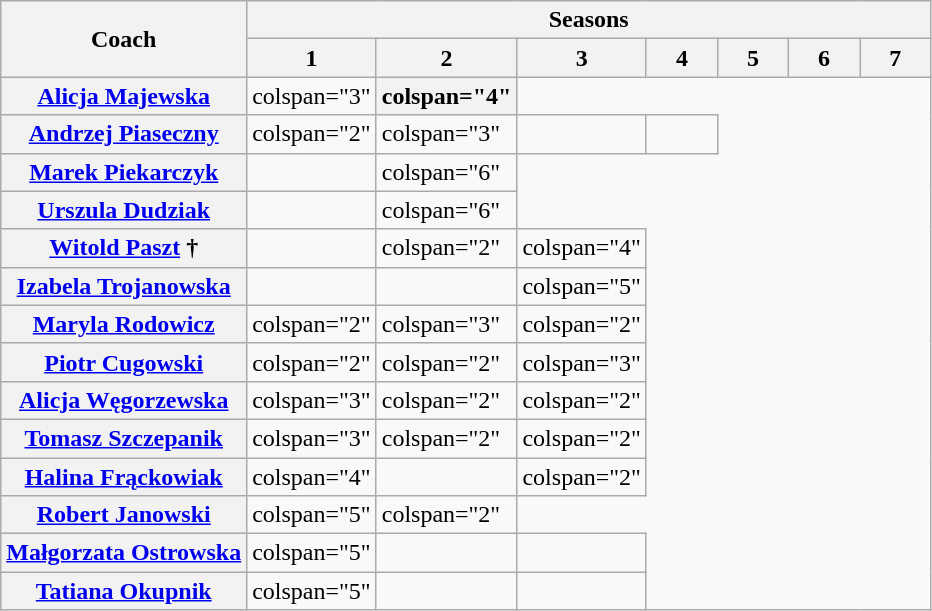<table class="wikitable">
<tr>
<th rowspan="2">Coach</th>
<th colspan="7">Seasons</th>
</tr>
<tr>
<th width="40">1</th>
<th width="40">2</th>
<th width="40">3</th>
<th width="40">4</th>
<th width="40">5</th>
<th width="40">6</th>
<th width="40">7</th>
</tr>
<tr>
<th><a href='#'>Alicja Majewska</a></th>
<td>colspan="3" </td>
<th>colspan="4" </th>
</tr>
<tr>
<th><a href='#'>Andrzej Piaseczny</a></th>
<td>colspan="2" </td>
<td>colspan="3" </td>
<td></td>
<td></td>
</tr>
<tr>
<th><a href='#'>Marek Piekarczyk</a></th>
<td></td>
<td>colspan="6" </td>
</tr>
<tr>
<th><a href='#'>Urszula Dudziak</a></th>
<td></td>
<td>colspan="6" </td>
</tr>
<tr>
<th><a href='#'>Witold Paszt</a> †</th>
<td></td>
<td>colspan="2" </td>
<td>colspan="4" </td>
</tr>
<tr>
<th><a href='#'>Izabela Trojanowska</a></th>
<td></td>
<td></td>
<td>colspan="5" </td>
</tr>
<tr>
<th><a href='#'>Maryla Rodowicz</a></th>
<td>colspan="2" </td>
<td>colspan="3" </td>
<td>colspan="2" </td>
</tr>
<tr>
<th><a href='#'>Piotr Cugowski</a></th>
<td>colspan="2" </td>
<td>colspan="2" </td>
<td>colspan="3" </td>
</tr>
<tr>
<th><a href='#'>Alicja Węgorzewska</a></th>
<td>colspan="3" </td>
<td>colspan="2" </td>
<td>colspan="2" </td>
</tr>
<tr>
<th><a href='#'>Tomasz Szczepanik</a></th>
<td>colspan="3" </td>
<td>colspan="2" </td>
<td>colspan="2" </td>
</tr>
<tr>
<th><a href='#'>Halina Frąckowiak</a></th>
<td>colspan="4" </td>
<td></td>
<td>colspan="2" </td>
</tr>
<tr>
<th><a href='#'>Robert Janowski</a></th>
<td>colspan="5" </td>
<td>colspan="2" </td>
</tr>
<tr>
<th><a href='#'>Małgorzata Ostrowska</a></th>
<td>colspan="5" </td>
<td></td>
<td></td>
</tr>
<tr>
<th><a href='#'>Tatiana Okupnik</a></th>
<td>colspan="5" </td>
<td></td>
<td></td>
</tr>
</table>
